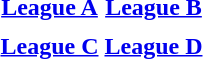<table>
<tr style="vertical-align:top">
<th align="center"><a href='#'>League A</a></th>
<th align="center"><a href='#'>League B</a></th>
</tr>
<tr style="vertical-align:top">
<td align="left"></td>
<td align="left"></td>
</tr>
<tr style="vertical-align:top">
<th align="center"><a href='#'>League C</a></th>
<th align="center"><a href='#'>League D</a></th>
</tr>
<tr style="vertical-align:top">
<td align="left"></td>
<td align="left"></td>
</tr>
</table>
